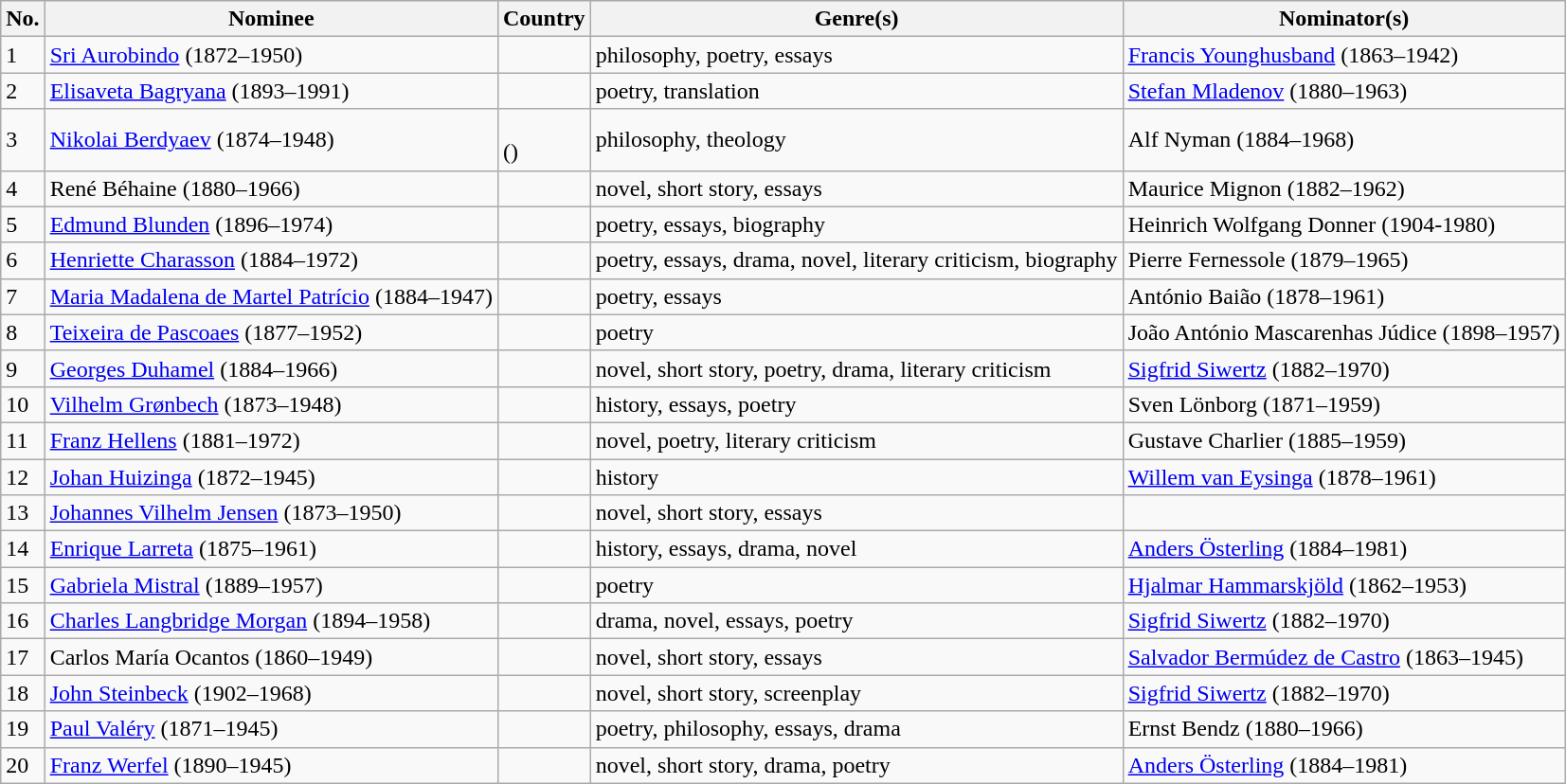<table class="sortable wikitable mw-collapsible">
<tr>
<th scope=col>No.</th>
<th scope=col>Nominee</th>
<th scope=col>Country</th>
<th scope=col>Genre(s)</th>
<th scope=col>Nominator(s)</th>
</tr>
<tr>
<td>1</td>
<td><a href='#'>Sri Aurobindo</a> (1872–1950)</td>
<td></td>
<td>philosophy, poetry, essays</td>
<td><a href='#'>Francis Younghusband</a> (1863–1942)</td>
</tr>
<tr>
<td>2</td>
<td><a href='#'>Elisaveta Bagryana</a> (1893–1991)</td>
<td></td>
<td>poetry, translation</td>
<td><a href='#'>Stefan Mladenov</a> (1880–1963)</td>
</tr>
<tr>
<td>3</td>
<td><a href='#'>Nikolai Berdyaev</a> (1874–1948)</td>
<td><br>()</td>
<td>philosophy, theology</td>
<td>Alf Nyman (1884–1968)</td>
</tr>
<tr>
<td>4</td>
<td>René Béhaine (1880–1966)</td>
<td></td>
<td>novel, short story, essays</td>
<td>Maurice Mignon (1882–1962)</td>
</tr>
<tr>
<td>5</td>
<td><a href='#'>Edmund Blunden</a> (1896–1974)</td>
<td></td>
<td>poetry, essays, biography</td>
<td>Heinrich Wolfgang Donner (1904-1980)</td>
</tr>
<tr>
<td>6</td>
<td><a href='#'>Henriette Charasson</a> (1884–1972)</td>
<td></td>
<td>poetry, essays, drama, novel, literary criticism, biography</td>
<td>Pierre Fernessole (1879–1965)</td>
</tr>
<tr>
<td>7</td>
<td><a href='#'>Maria Madalena de Martel Patrício</a> (1884–1947)</td>
<td></td>
<td>poetry, essays</td>
<td>António Baião (1878–1961)</td>
</tr>
<tr>
<td>8</td>
<td><a href='#'>Teixeira de Pascoaes</a> (1877–1952)</td>
<td></td>
<td>poetry</td>
<td>João António Mascarenhas Júdice (1898–1957)</td>
</tr>
<tr>
<td>9</td>
<td><a href='#'>Georges Duhamel</a> (1884–1966)</td>
<td></td>
<td>novel, short story, poetry, drama, literary criticism</td>
<td><a href='#'>Sigfrid Siwertz</a> (1882–1970)</td>
</tr>
<tr>
<td>10</td>
<td><a href='#'>Vilhelm Grønbech</a> (1873–1948)</td>
<td></td>
<td>history, essays, poetry</td>
<td>Sven Lönborg (1871–1959)</td>
</tr>
<tr>
<td>11</td>
<td><a href='#'>Franz Hellens</a> (1881–1972)</td>
<td></td>
<td>novel, poetry, literary criticism</td>
<td>Gustave Charlier (1885–1959)</td>
</tr>
<tr>
<td>12</td>
<td><a href='#'>Johan Huizinga</a> (1872–1945)</td>
<td></td>
<td>history</td>
<td><a href='#'>Willem van Eysinga</a> (1878–1961)</td>
</tr>
<tr>
<td>13</td>
<td><a href='#'>Johannes Vilhelm Jensen</a> (1873–1950)</td>
<td></td>
<td>novel, short story, essays</td>
<td></td>
</tr>
<tr>
<td>14</td>
<td><a href='#'>Enrique Larreta</a> (1875–1961)</td>
<td></td>
<td>history, essays, drama, novel</td>
<td><a href='#'>Anders Österling</a> (1884–1981)</td>
</tr>
<tr>
<td>15</td>
<td><a href='#'>Gabriela Mistral</a> (1889–1957)</td>
<td></td>
<td>poetry</td>
<td><a href='#'>Hjalmar Hammarskjöld</a> (1862–1953)</td>
</tr>
<tr>
<td>16</td>
<td><a href='#'>Charles Langbridge Morgan</a> (1894–1958)</td>
<td></td>
<td>drama, novel, essays, poetry</td>
<td><a href='#'>Sigfrid Siwertz</a> (1882–1970)</td>
</tr>
<tr>
<td>17</td>
<td>Carlos María Ocantos (1860–1949)</td>
<td></td>
<td>novel, short story, essays</td>
<td><a href='#'>Salvador Bermúdez de Castro</a> (1863–1945)</td>
</tr>
<tr>
<td>18</td>
<td><a href='#'>John Steinbeck</a> (1902–1968)</td>
<td></td>
<td>novel, short story, screenplay</td>
<td><a href='#'>Sigfrid Siwertz</a> (1882–1970)</td>
</tr>
<tr>
<td>19</td>
<td><a href='#'>Paul Valéry</a> (1871–1945)</td>
<td></td>
<td>poetry, philosophy, essays, drama</td>
<td>Ernst Bendz (1880–1966)</td>
</tr>
<tr>
<td>20</td>
<td><a href='#'>Franz Werfel</a> (1890–1945)</td>
<td></td>
<td>novel, short story, drama, poetry</td>
<td><a href='#'>Anders Österling</a> (1884–1981)</td>
</tr>
</table>
